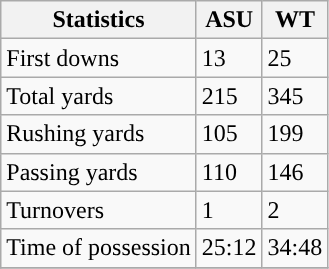<table class="wikitable" style="float: left;">
<tr>
<th>Statistics</th>
<th>ASU</th>
<th>WT</th>
</tr>
<tr>
<td>First downs</td>
<td>13</td>
<td>25</td>
</tr>
<tr>
<td>Total yards</td>
<td>215</td>
<td>345</td>
</tr>
<tr>
<td>Rushing yards</td>
<td>105</td>
<td>199</td>
</tr>
<tr>
<td>Passing yards</td>
<td>110</td>
<td>146</td>
</tr>
<tr>
<td>Turnovers</td>
<td>1</td>
<td>2</td>
</tr>
<tr>
<td>Time of possession</td>
<td>25:12</td>
<td>34:48</td>
</tr>
<tr>
</tr>
</table>
